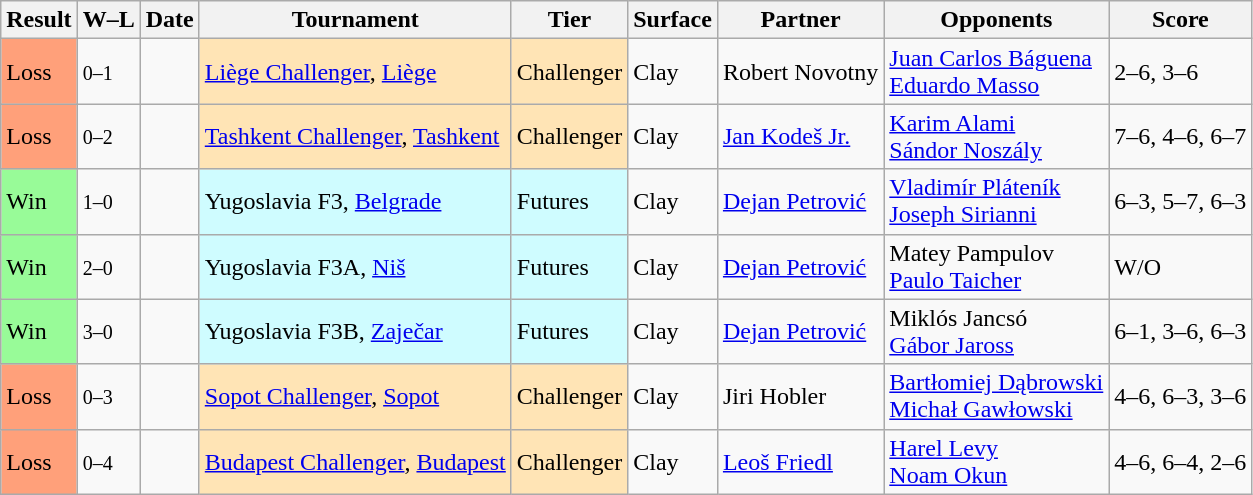<table class="sortable wikitable">
<tr>
<th>Result</th>
<th class="unsortable">W–L</th>
<th>Date</th>
<th>Tournament</th>
<th>Tier</th>
<th>Surface</th>
<th>Partner</th>
<th>Opponents</th>
<th class="unsortable">Score</th>
</tr>
<tr>
<td style="background:#ffa07a;">Loss</td>
<td><small>0–1</small></td>
<td></td>
<td style="background:moccasin;"><a href='#'>Liège Challenger</a>, <a href='#'>Liège</a></td>
<td style="background:moccasin;">Challenger</td>
<td>Clay</td>
<td> Robert Novotny</td>
<td> <a href='#'>Juan Carlos Báguena</a> <br>  <a href='#'>Eduardo Masso</a></td>
<td>2–6, 3–6</td>
</tr>
<tr>
<td style="background:#ffa07a;">Loss</td>
<td><small>0–2</small></td>
<td></td>
<td style="background:moccasin;"><a href='#'>Tashkent Challenger</a>, <a href='#'>Tashkent</a></td>
<td style="background:moccasin;">Challenger</td>
<td>Clay</td>
<td> <a href='#'>Jan Kodeš Jr.</a></td>
<td> <a href='#'>Karim Alami</a> <br>  <a href='#'>Sándor Noszály</a></td>
<td>7–6, 4–6, 6–7</td>
</tr>
<tr>
<td style="background:#98fb98;">Win</td>
<td><small>1–0</small></td>
<td></td>
<td style="background:#cffcff;">Yugoslavia F3, <a href='#'>Belgrade</a></td>
<td style="background:#cffcff;">Futures</td>
<td>Clay</td>
<td> <a href='#'>Dejan Petrović</a></td>
<td> <a href='#'>Vladimír Pláteník</a> <br>  <a href='#'>Joseph Sirianni</a></td>
<td>6–3, 5–7, 6–3</td>
</tr>
<tr>
<td style="background:#98fb98;">Win</td>
<td><small>2–0</small></td>
<td></td>
<td style="background:#cffcff;">Yugoslavia F3A, <a href='#'>Niš</a></td>
<td style="background:#cffcff;">Futures</td>
<td>Clay</td>
<td> <a href='#'>Dejan Petrović</a></td>
<td> Matey Pampulov <br>  <a href='#'>Paulo Taicher</a></td>
<td>W/O</td>
</tr>
<tr>
<td style="background:#98fb98;">Win</td>
<td><small>3–0</small></td>
<td></td>
<td style="background:#cffcff;">Yugoslavia F3B, <a href='#'>Zaječar</a></td>
<td style="background:#cffcff;">Futures</td>
<td>Clay</td>
<td> <a href='#'>Dejan Petrović</a></td>
<td> Miklós Jancsó <br>  <a href='#'>Gábor Jaross</a></td>
<td>6–1, 3–6, 6–3</td>
</tr>
<tr>
<td style="background:#ffa07a;">Loss</td>
<td><small>0–3</small></td>
<td></td>
<td style="background:moccasin;"><a href='#'>Sopot Challenger</a>, <a href='#'>Sopot</a></td>
<td style="background:moccasin;">Challenger</td>
<td>Clay</td>
<td> Jiri Hobler</td>
<td> <a href='#'>Bartłomiej Dąbrowski</a> <br>  <a href='#'>Michał Gawłowski</a></td>
<td>4–6, 6–3, 3–6</td>
</tr>
<tr>
<td style="background:#ffa07a;">Loss</td>
<td><small>0–4</small></td>
<td></td>
<td style="background:moccasin;"><a href='#'>Budapest Challenger</a>, <a href='#'>Budapest</a></td>
<td style="background:moccasin;">Challenger</td>
<td>Clay</td>
<td> <a href='#'>Leoš Friedl</a></td>
<td> <a href='#'>Harel Levy</a> <br>  <a href='#'>Noam Okun</a></td>
<td>4–6, 6–4, 2–6</td>
</tr>
</table>
